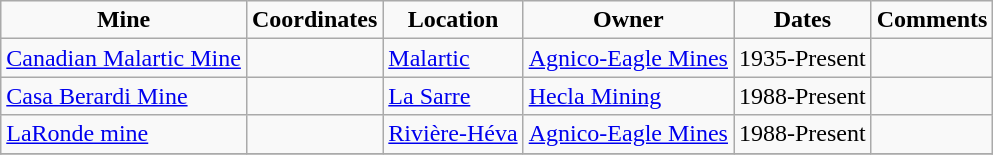<table class="sortable wikitable">
<tr align="center">
<td><strong>Mine</strong></td>
<td><strong>Coordinates</strong></td>
<td><strong>Location</strong></td>
<td><strong>Owner</strong></td>
<td><strong>Dates</strong></td>
<td><strong>Comments</strong></td>
</tr>
<tr>
<td><a href='#'>Canadian Malartic Mine</a></td>
<td></td>
<td><a href='#'>Malartic</a></td>
<td><a href='#'>Agnico-Eagle Mines</a></td>
<td>1935-Present</td>
<td></td>
</tr>
<tr>
<td><a href='#'>Casa Berardi Mine</a></td>
<td></td>
<td><a href='#'>La Sarre</a></td>
<td><a href='#'>Hecla Mining</a></td>
<td>1988-Present</td>
<td></td>
</tr>
<tr>
<td><a href='#'>LaRonde mine</a></td>
<td></td>
<td><a href='#'>Rivière-Héva</a></td>
<td><a href='#'>Agnico-Eagle Mines</a></td>
<td>1988-Present</td>
<td></td>
</tr>
<tr>
</tr>
</table>
